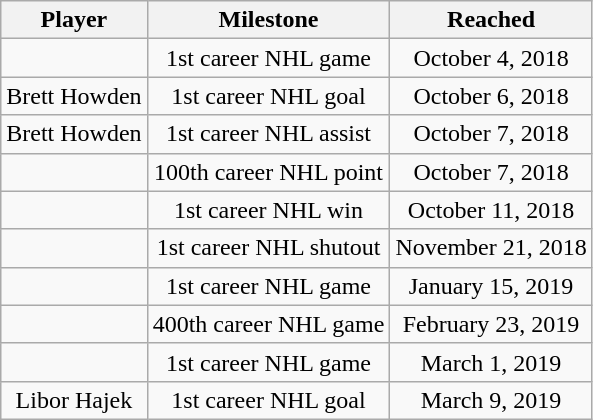<table class="wikitable sortable" style="text-align:center;">
<tr>
<th>Player</th>
<th>Milestone</th>
<th>Reached</th>
</tr>
<tr>
<td></td>
<td>1st career NHL game</td>
<td>October 4, 2018</td>
</tr>
<tr>
<td>Brett Howden</td>
<td>1st career NHL goal</td>
<td>October 6, 2018</td>
</tr>
<tr>
<td>Brett Howden</td>
<td>1st career NHL assist</td>
<td>October 7, 2018</td>
</tr>
<tr>
<td></td>
<td>100th career NHL point</td>
<td>October 7, 2018</td>
</tr>
<tr>
<td></td>
<td>1st career NHL win</td>
<td>October 11, 2018</td>
</tr>
<tr>
<td></td>
<td>1st career NHL shutout</td>
<td>November 21, 2018</td>
</tr>
<tr>
<td></td>
<td>1st career NHL game</td>
<td>January 15, 2019</td>
</tr>
<tr>
<td></td>
<td>400th career NHL game</td>
<td>February 23, 2019</td>
</tr>
<tr>
<td></td>
<td>1st career NHL game</td>
<td>March 1, 2019</td>
</tr>
<tr>
<td>Libor Hajek</td>
<td>1st career NHL goal</td>
<td>March 9, 2019</td>
</tr>
</table>
